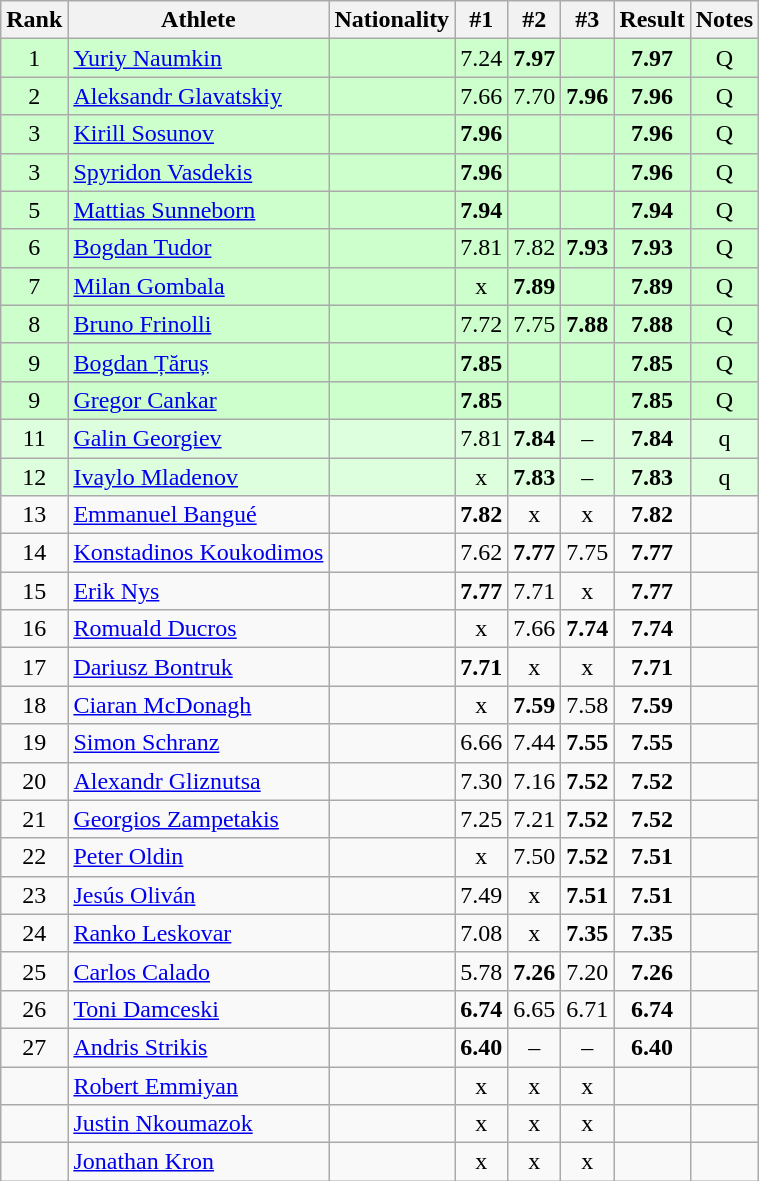<table class="wikitable sortable" style="text-align:center">
<tr>
<th>Rank</th>
<th>Athlete</th>
<th>Nationality</th>
<th>#1</th>
<th>#2</th>
<th>#3</th>
<th>Result</th>
<th>Notes</th>
</tr>
<tr bgcolor=ccffcc>
<td>1</td>
<td align="left"><a href='#'>Yuriy Naumkin</a></td>
<td align=left></td>
<td>7.24</td>
<td><strong>7.97</strong></td>
<td></td>
<td><strong>7.97</strong></td>
<td>Q</td>
</tr>
<tr bgcolor=ccffcc>
<td>2</td>
<td align="left"><a href='#'>Aleksandr Glavatskiy</a></td>
<td align=left></td>
<td>7.66</td>
<td>7.70</td>
<td><strong>7.96</strong></td>
<td><strong>7.96</strong></td>
<td>Q</td>
</tr>
<tr bgcolor=ccffcc>
<td>3</td>
<td align="left"><a href='#'>Kirill Sosunov</a></td>
<td align=left></td>
<td><strong>7.96</strong></td>
<td></td>
<td></td>
<td><strong>7.96</strong></td>
<td>Q</td>
</tr>
<tr bgcolor=ccffcc>
<td>3</td>
<td align="left"><a href='#'>Spyridon Vasdekis</a></td>
<td align=left></td>
<td><strong>7.96</strong></td>
<td></td>
<td></td>
<td><strong>7.96</strong></td>
<td>Q</td>
</tr>
<tr bgcolor=ccffcc>
<td>5</td>
<td align="left"><a href='#'>Mattias Sunneborn</a></td>
<td align=left></td>
<td><strong>7.94</strong></td>
<td></td>
<td></td>
<td><strong>7.94</strong></td>
<td>Q</td>
</tr>
<tr bgcolor=ccffcc>
<td>6</td>
<td align="left"><a href='#'>Bogdan Tudor</a></td>
<td align=left></td>
<td>7.81</td>
<td>7.82</td>
<td><strong>7.93</strong></td>
<td><strong>7.93</strong></td>
<td>Q</td>
</tr>
<tr bgcolor=ccffcc>
<td>7</td>
<td align="left"><a href='#'>Milan Gombala</a></td>
<td align=left></td>
<td>x</td>
<td><strong>7.89</strong></td>
<td></td>
<td><strong>7.89</strong></td>
<td>Q</td>
</tr>
<tr bgcolor=ccffcc>
<td>8</td>
<td align="left"><a href='#'>Bruno Frinolli</a></td>
<td align=left></td>
<td>7.72</td>
<td>7.75</td>
<td><strong>7.88</strong></td>
<td><strong>7.88</strong></td>
<td>Q</td>
</tr>
<tr bgcolor=ccffcc>
<td>9</td>
<td align="left"><a href='#'>Bogdan Țăruș</a></td>
<td align=left></td>
<td><strong>7.85</strong></td>
<td></td>
<td></td>
<td><strong>7.85</strong></td>
<td>Q</td>
</tr>
<tr bgcolor=ccffcc>
<td>9</td>
<td align="left"><a href='#'>Gregor Cankar</a></td>
<td align=left></td>
<td><strong>7.85</strong></td>
<td></td>
<td></td>
<td><strong>7.85</strong></td>
<td>Q</td>
</tr>
<tr bgcolor=ddffdd>
<td>11</td>
<td align="left"><a href='#'>Galin Georgiev</a></td>
<td align=left></td>
<td>7.81</td>
<td><strong>7.84</strong></td>
<td>–</td>
<td><strong>7.84</strong></td>
<td>q</td>
</tr>
<tr bgcolor=ddffdd>
<td>12</td>
<td align="left"><a href='#'>Ivaylo Mladenov</a></td>
<td align=left></td>
<td>x</td>
<td><strong>7.83</strong></td>
<td>–</td>
<td><strong>7.83</strong></td>
<td>q</td>
</tr>
<tr>
<td>13</td>
<td align="left"><a href='#'>Emmanuel Bangué</a></td>
<td align=left></td>
<td><strong>7.82</strong></td>
<td>x</td>
<td>x</td>
<td><strong>7.82</strong></td>
<td></td>
</tr>
<tr>
<td>14</td>
<td align="left"><a href='#'>Konstadinos Koukodimos</a></td>
<td align=left></td>
<td>7.62</td>
<td><strong>7.77</strong></td>
<td>7.75</td>
<td><strong>7.77</strong></td>
<td></td>
</tr>
<tr>
<td>15</td>
<td align="left"><a href='#'>Erik Nys</a></td>
<td align=left></td>
<td><strong>7.77</strong></td>
<td>7.71</td>
<td>x</td>
<td><strong>7.77</strong></td>
<td></td>
</tr>
<tr>
<td>16</td>
<td align="left"><a href='#'>Romuald Ducros</a></td>
<td align=left></td>
<td>x</td>
<td>7.66</td>
<td><strong>7.74</strong></td>
<td><strong>7.74</strong></td>
<td></td>
</tr>
<tr>
<td>17</td>
<td align="left"><a href='#'>Dariusz Bontruk</a></td>
<td align=left></td>
<td><strong>7.71</strong></td>
<td>x</td>
<td>x</td>
<td><strong>7.71</strong></td>
<td></td>
</tr>
<tr>
<td>18</td>
<td align="left"><a href='#'>Ciaran McDonagh</a></td>
<td align=left></td>
<td>x</td>
<td><strong>7.59</strong></td>
<td>7.58</td>
<td><strong>7.59</strong></td>
<td></td>
</tr>
<tr>
<td>19</td>
<td align="left"><a href='#'>Simon Schranz</a></td>
<td align=left></td>
<td>6.66</td>
<td>7.44</td>
<td><strong>7.55</strong></td>
<td><strong>7.55</strong></td>
<td></td>
</tr>
<tr>
<td>20</td>
<td align="left"><a href='#'>Alexandr Gliznutsa</a></td>
<td align=left></td>
<td>7.30</td>
<td>7.16</td>
<td><strong>7.52</strong></td>
<td><strong>7.52</strong></td>
<td></td>
</tr>
<tr>
<td>21</td>
<td align="left"><a href='#'>Georgios Zampetakis</a></td>
<td align=left></td>
<td>7.25</td>
<td>7.21</td>
<td><strong>7.52</strong></td>
<td><strong>7.52</strong></td>
<td></td>
</tr>
<tr>
<td>22</td>
<td align="left"><a href='#'>Peter Oldin</a></td>
<td align=left></td>
<td>x</td>
<td>7.50</td>
<td><strong>7.52</strong></td>
<td><strong>7.51</strong></td>
<td></td>
</tr>
<tr>
<td>23</td>
<td align="left"><a href='#'>Jesús Oliván</a></td>
<td align=left></td>
<td>7.49</td>
<td>x</td>
<td><strong>7.51</strong></td>
<td><strong>7.51</strong></td>
<td></td>
</tr>
<tr>
<td>24</td>
<td align="left"><a href='#'>Ranko Leskovar</a></td>
<td align=left></td>
<td>7.08</td>
<td>x</td>
<td><strong>7.35</strong></td>
<td><strong>7.35</strong></td>
<td></td>
</tr>
<tr>
<td>25</td>
<td align="left"><a href='#'>Carlos Calado</a></td>
<td align=left></td>
<td>5.78</td>
<td><strong>7.26</strong></td>
<td>7.20</td>
<td><strong>7.26</strong></td>
<td></td>
</tr>
<tr>
<td>26</td>
<td align="left"><a href='#'>Toni Damceski</a></td>
<td align=left></td>
<td><strong>6.74</strong></td>
<td>6.65</td>
<td>6.71</td>
<td><strong>6.74</strong></td>
<td></td>
</tr>
<tr>
<td>27</td>
<td align="left"><a href='#'>Andris Strikis</a></td>
<td align=left></td>
<td><strong>6.40</strong></td>
<td>–</td>
<td>–</td>
<td><strong>6.40</strong></td>
<td></td>
</tr>
<tr>
<td></td>
<td align="left"><a href='#'>Robert Emmiyan</a></td>
<td align=left></td>
<td>x</td>
<td>x</td>
<td>x</td>
<td><strong></strong></td>
<td></td>
</tr>
<tr>
<td></td>
<td align="left"><a href='#'>Justin Nkoumazok</a></td>
<td align=left></td>
<td>x</td>
<td>x</td>
<td>x</td>
<td><strong></strong></td>
<td></td>
</tr>
<tr>
<td></td>
<td align="left"><a href='#'>Jonathan Kron</a></td>
<td align=left></td>
<td>x</td>
<td>x</td>
<td>x</td>
<td><strong></strong></td>
<td></td>
</tr>
</table>
